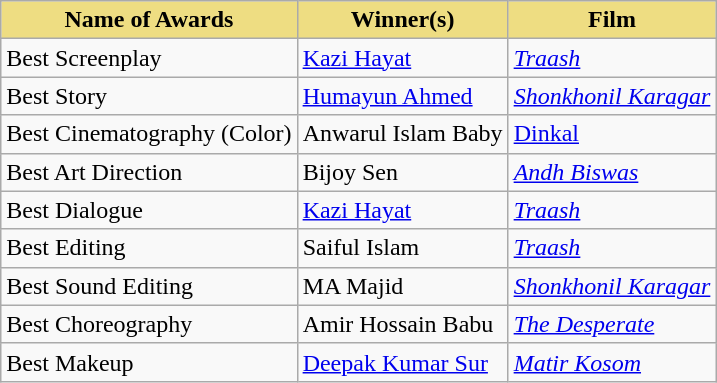<table class="wikitable">
<tr>
<th style="background:#EEDD82;">Name of Awards</th>
<th style="background:#EEDD82;">Winner(s)</th>
<th style="background:#EEDD82;">Film</th>
</tr>
<tr>
<td>Best Screenplay</td>
<td><a href='#'>Kazi Hayat</a></td>
<td><em><a href='#'>Traash</a></em></td>
</tr>
<tr>
<td>Best Story</td>
<td><a href='#'>Humayun Ahmed</a></td>
<td><em><a href='#'>Shonkhonil Karagar</a></em></td>
</tr>
<tr>
<td>Best Cinematography (Color)</td>
<td>Anwarul Islam Baby</td>
<td><a href='#'>Dinkal</a></td>
</tr>
<tr>
<td>Best Art Direction</td>
<td>Bijoy Sen</td>
<td><em><a href='#'>Andh Biswas</a></em></td>
</tr>
<tr>
<td>Best Dialogue</td>
<td><a href='#'>Kazi Hayat</a></td>
<td><em><a href='#'>Traash</a></em></td>
</tr>
<tr>
<td>Best Editing</td>
<td>Saiful Islam</td>
<td><em><a href='#'>Traash</a></em></td>
</tr>
<tr>
<td>Best Sound Editing</td>
<td>MA Majid</td>
<td><em><a href='#'>Shonkhonil Karagar</a></em></td>
</tr>
<tr>
<td>Best Choreography</td>
<td>Amir Hossain Babu</td>
<td><em><a href='#'>The Desperate</a></em></td>
</tr>
<tr>
<td>Best Makeup</td>
<td><a href='#'>Deepak Kumar Sur</a></td>
<td><em><a href='#'>Matir Kosom</a></em></td>
</tr>
</table>
